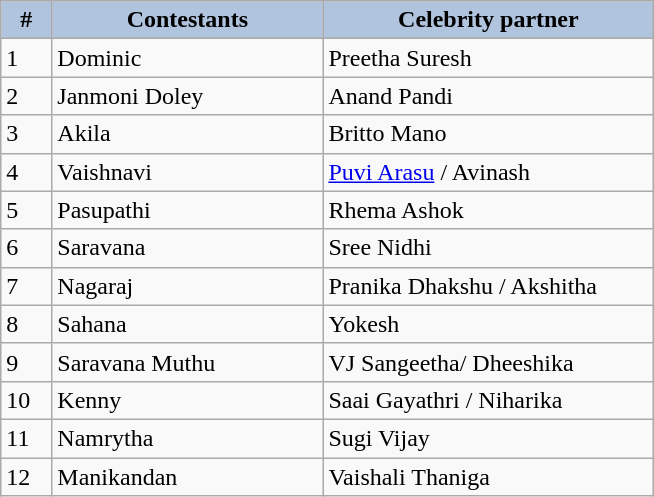<table class="wikitable">
<tr>
<th style="width:20pt; background:LightSteelBlue;">#</th>
<th style="width:130pt; background:LightSteelBlue;">Contestants</th>
<th style="width:160pt; background:LightSteelBlue;">Celebrity partner</th>
</tr>
<tr>
<td>1</td>
<td>Dominic</td>
<td>Preetha Suresh</td>
</tr>
<tr>
<td>2</td>
<td>Janmoni Doley</td>
<td>Anand Pandi</td>
</tr>
<tr>
<td>3</td>
<td>Akila</td>
<td>Britto Mano</td>
</tr>
<tr>
<td>4</td>
<td>Vaishnavi</td>
<td><a href='#'>Puvi Arasu</a> / Avinash</td>
</tr>
<tr>
<td>5</td>
<td>Pasupathi</td>
<td>Rhema Ashok</td>
</tr>
<tr>
<td>6</td>
<td>Saravana</td>
<td>Sree Nidhi</td>
</tr>
<tr>
<td>7</td>
<td>Nagaraj</td>
<td>Pranika Dhakshu / Akshitha</td>
</tr>
<tr>
<td>8</td>
<td>Sahana</td>
<td>Yokesh</td>
</tr>
<tr>
<td>9</td>
<td>Saravana Muthu</td>
<td>VJ Sangeetha/ Dheeshika</td>
</tr>
<tr>
<td>10</td>
<td>Kenny</td>
<td>Saai Gayathri / Niharika</td>
</tr>
<tr>
<td>11</td>
<td>Namrytha</td>
<td>Sugi Vijay</td>
</tr>
<tr>
<td>12</td>
<td>Manikandan</td>
<td>Vaishali Thaniga</td>
</tr>
</table>
